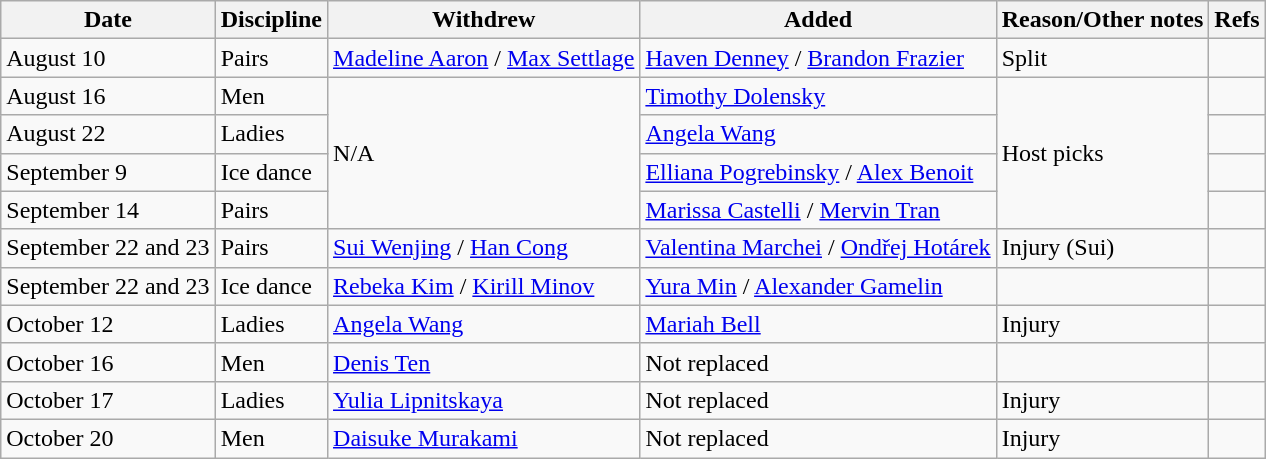<table class="wikitable sortable">
<tr>
<th>Date</th>
<th>Discipline</th>
<th>Withdrew</th>
<th>Added</th>
<th>Reason/Other notes</th>
<th>Refs</th>
</tr>
<tr>
<td>August 10</td>
<td>Pairs</td>
<td> <a href='#'>Madeline Aaron</a> / <a href='#'>Max Settlage</a></td>
<td> <a href='#'>Haven Denney</a> / <a href='#'>Brandon Frazier</a></td>
<td>Split</td>
<td></td>
</tr>
<tr>
<td>August 16</td>
<td>Men</td>
<td rowspan="4">N/A</td>
<td> <a href='#'>Timothy Dolensky</a></td>
<td rowspan="4">Host picks</td>
<td></td>
</tr>
<tr>
<td>August 22</td>
<td>Ladies</td>
<td> <a href='#'>Angela Wang</a></td>
<td></td>
</tr>
<tr>
<td>September 9</td>
<td>Ice dance</td>
<td> <a href='#'>Elliana Pogrebinsky</a> / <a href='#'>Alex Benoit</a></td>
<td></td>
</tr>
<tr>
<td>September 14</td>
<td>Pairs</td>
<td> <a href='#'>Marissa Castelli</a> / <a href='#'>Mervin Tran</a></td>
<td></td>
</tr>
<tr>
<td>September 22 and 23</td>
<td>Pairs</td>
<td> <a href='#'>Sui Wenjing</a> / <a href='#'>Han Cong</a></td>
<td> <a href='#'>Valentina Marchei</a> / <a href='#'>Ondřej Hotárek</a></td>
<td>Injury (Sui)</td>
<td></td>
</tr>
<tr>
<td>September 22 and 23</td>
<td>Ice dance</td>
<td> <a href='#'>Rebeka Kim</a> / <a href='#'>Kirill Minov</a></td>
<td> <a href='#'>Yura Min</a> / <a href='#'>Alexander Gamelin</a></td>
<td></td>
<td></td>
</tr>
<tr>
<td>October 12</td>
<td>Ladies</td>
<td> <a href='#'>Angela Wang</a></td>
<td> <a href='#'>Mariah Bell</a></td>
<td>Injury</td>
<td></td>
</tr>
<tr>
<td>October 16</td>
<td>Men</td>
<td> <a href='#'>Denis Ten</a></td>
<td>Not replaced</td>
<td></td>
<td></td>
</tr>
<tr>
<td>October 17</td>
<td>Ladies</td>
<td> <a href='#'>Yulia Lipnitskaya</a></td>
<td>Not replaced</td>
<td>Injury</td>
<td></td>
</tr>
<tr>
<td>October 20</td>
<td>Men</td>
<td> <a href='#'>Daisuke Murakami</a></td>
<td>Not replaced</td>
<td>Injury</td>
<td></td>
</tr>
</table>
